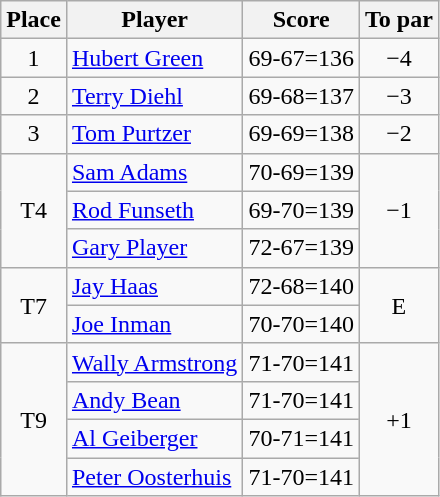<table class="wikitable">
<tr>
<th>Place</th>
<th>Player</th>
<th>Score</th>
<th>To par</th>
</tr>
<tr>
<td align=center>1</td>
<td> <a href='#'>Hubert Green</a></td>
<td align=center>69-67=136</td>
<td align=center>−4</td>
</tr>
<tr>
<td align=center>2</td>
<td> <a href='#'>Terry Diehl</a></td>
<td align=center>69-68=137</td>
<td align=center>−3</td>
</tr>
<tr>
<td align=center>3</td>
<td> <a href='#'>Tom Purtzer</a></td>
<td align=center>69-69=138</td>
<td align=center>−2</td>
</tr>
<tr>
<td rowspan="3" align=center>T4</td>
<td> <a href='#'>Sam Adams</a></td>
<td align=center>70-69=139</td>
<td rowspan="3" align=center>−1</td>
</tr>
<tr>
<td> <a href='#'>Rod Funseth</a></td>
<td align=center>69-70=139</td>
</tr>
<tr>
<td> <a href='#'>Gary Player</a></td>
<td align=center>72-67=139</td>
</tr>
<tr>
<td rowspan="2" align=center>T7</td>
<td> <a href='#'>Jay Haas</a></td>
<td align=center>72-68=140</td>
<td rowspan="2" align=center>E</td>
</tr>
<tr>
<td> <a href='#'>Joe Inman</a></td>
<td align=center>70-70=140</td>
</tr>
<tr>
<td rowspan="4" align=center>T9</td>
<td> <a href='#'>Wally Armstrong</a></td>
<td align=center>71-70=141</td>
<td rowspan="4" align=center>+1</td>
</tr>
<tr>
<td> <a href='#'>Andy Bean</a></td>
<td align=center>71-70=141</td>
</tr>
<tr>
<td> <a href='#'>Al Geiberger</a></td>
<td align=center>70-71=141</td>
</tr>
<tr>
<td> <a href='#'>Peter Oosterhuis</a></td>
<td align=center>71-70=141</td>
</tr>
</table>
